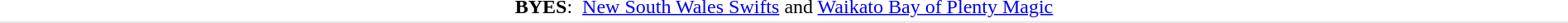<table style="text-align:center; border-bottom:1px solid #E0E0E0" width=100%>
<tr>
<td><strong>BYES</strong>:  <a href='#'>New South Wales Swifts</a> and <a href='#'>Waikato Bay of Plenty Magic</a></td>
</tr>
</table>
